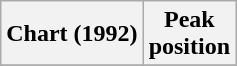<table class="wikitable plainrowheaders">
<tr>
<th scope="col">Chart (1992)</th>
<th>Peak<br>position</th>
</tr>
<tr>
</tr>
</table>
